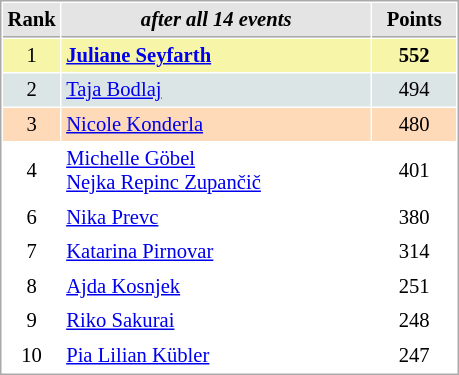<table cellspacing="1" cellpadding="3" style="border:1px solid #AAAAAA;font-size:86%">
<tr style="background-color: #E4E4E4;">
<th style="border-bottom:1px solid #AAAAAA; width: 10px;">Rank</th>
<th style="border-bottom:1px solid #AAAAAA; width: 200px;"><em>after all 14 events</em></th>
<th style="border-bottom:1px solid #AAAAAA; width: 50px;">Points</th>
</tr>
<tr style="background:#f7f6a8;">
<td align=center>1</td>
<td> <strong><a href='#'>Juliane Seyfarth</a></strong></td>
<td align=center><strong>552</strong></td>
</tr>
<tr style="background:#dce5e5;">
<td align=center>2</td>
<td> <a href='#'>Taja Bodlaj</a></td>
<td align=center>494</td>
</tr>
<tr style="background:#ffdab9;">
<td align=center>3</td>
<td> <a href='#'>Nicole Konderla</a></td>
<td align=center>480</td>
</tr>
<tr>
<td align=center>4</td>
<td> <a href='#'>Michelle Göbel</a><br> <a href='#'>Nejka Repinc Zupančič</a></td>
<td align=center>401</td>
</tr>
<tr>
<td align=center>6</td>
<td> <a href='#'>Nika Prevc</a></td>
<td align=center>380</td>
</tr>
<tr>
<td align=center>7</td>
<td> <a href='#'>Katarina Pirnovar</a></td>
<td align=center>314</td>
</tr>
<tr>
<td align=center>8</td>
<td> <a href='#'>Ajda Kosnjek</a></td>
<td align=center>251</td>
</tr>
<tr>
<td align=center>9</td>
<td> <a href='#'>Riko Sakurai</a></td>
<td align=center>248</td>
</tr>
<tr>
<td align=center>10</td>
<td> <a href='#'>Pia Lilian Kübler</a></td>
<td align=center>247</td>
</tr>
</table>
